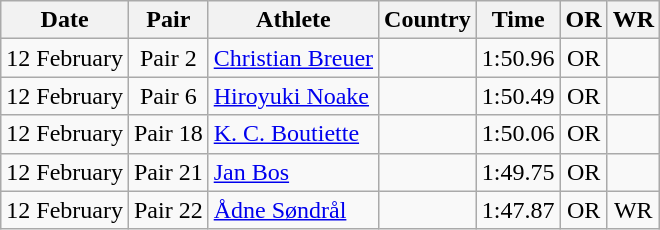<table class="wikitable" style="text-align:center">
<tr>
<th>Date</th>
<th>Pair</th>
<th>Athlete</th>
<th>Country</th>
<th>Time</th>
<th>OR</th>
<th>WR</th>
</tr>
<tr>
<td>12 February</td>
<td>Pair 2</td>
<td align=left><a href='#'>Christian Breuer</a></td>
<td align=left></td>
<td>1:50.96</td>
<td>OR</td>
<td></td>
</tr>
<tr>
<td>12 February</td>
<td>Pair 6</td>
<td align=left><a href='#'>Hiroyuki Noake</a></td>
<td align=left></td>
<td>1:50.49</td>
<td>OR</td>
<td></td>
</tr>
<tr>
<td>12 February</td>
<td>Pair 18</td>
<td align=left><a href='#'>K. C. Boutiette</a></td>
<td align=left></td>
<td>1:50.06</td>
<td>OR</td>
<td></td>
</tr>
<tr>
<td>12 February</td>
<td>Pair 21</td>
<td align=left><a href='#'>Jan Bos</a></td>
<td align=left></td>
<td>1:49.75</td>
<td>OR</td>
<td></td>
</tr>
<tr>
<td>12 February</td>
<td>Pair 22</td>
<td align=left><a href='#'>Ådne Søndrål</a></td>
<td align=left></td>
<td>1:47.87</td>
<td>OR</td>
<td>WR</td>
</tr>
</table>
